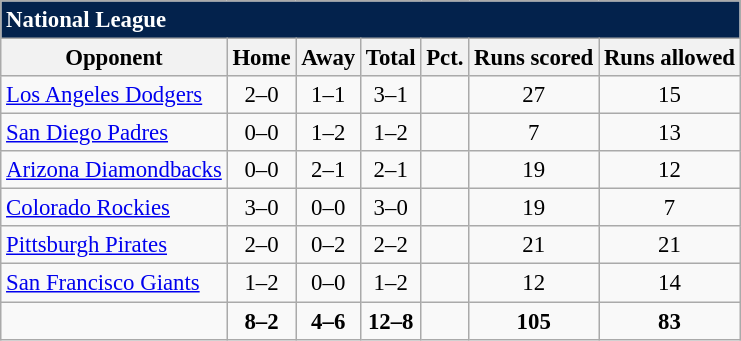<table class="wikitable" style="font-size: 95%; text-align: center">
<tr>
<td colspan="7" style="text-align:left; background:#03224c;color:#fff"><strong>National League</strong></td>
</tr>
<tr>
<th>Opponent</th>
<th>Home</th>
<th>Away</th>
<th>Total</th>
<th>Pct.</th>
<th>Runs scored</th>
<th>Runs allowed</th>
</tr>
<tr>
<td style="text-align:left"><a href='#'>Los Angeles Dodgers</a></td>
<td>2–0</td>
<td>1–1</td>
<td>3–1</td>
<td></td>
<td>27</td>
<td>15</td>
</tr>
<tr>
<td style="text-align:left"><a href='#'>San Diego Padres</a></td>
<td>0–0</td>
<td>1–2</td>
<td>1–2</td>
<td></td>
<td>7</td>
<td>13</td>
</tr>
<tr>
<td style="text-align:left"><a href='#'>Arizona Diamondbacks</a></td>
<td>0–0</td>
<td>2–1</td>
<td>2–1</td>
<td></td>
<td>19</td>
<td>12</td>
</tr>
<tr>
<td style="text-align:left"><a href='#'>Colorado Rockies</a></td>
<td>3–0</td>
<td>0–0</td>
<td>3–0</td>
<td></td>
<td>19</td>
<td>7</td>
</tr>
<tr>
<td style="text-align:left"><a href='#'>Pittsburgh Pirates</a></td>
<td>2–0</td>
<td>0–2</td>
<td>2–2</td>
<td></td>
<td>21</td>
<td>21</td>
</tr>
<tr>
<td style="text-align:left"><a href='#'>San Francisco Giants</a></td>
<td>1–2</td>
<td>0–0</td>
<td>1–2</td>
<td></td>
<td>12</td>
<td>14</td>
</tr>
<tr style="font-weight:bold">
<td></td>
<td>8–2</td>
<td>4–6</td>
<td>12–8</td>
<td></td>
<td>105</td>
<td>83</td>
</tr>
</table>
